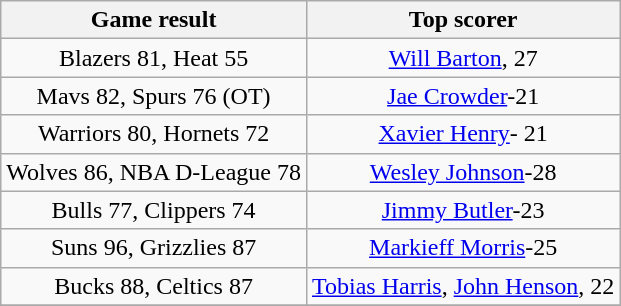<table class="wikitable" style="text-align:center">
<tr>
<th>Game result</th>
<th>Top scorer</th>
</tr>
<tr>
<td>Blazers 81, Heat 55</td>
<td><a href='#'>Will Barton</a>, 27</td>
</tr>
<tr>
<td>Mavs 82, Spurs 76 (OT)</td>
<td><a href='#'>Jae Crowder</a>-21</td>
</tr>
<tr>
<td>Warriors 80, Hornets 72</td>
<td><a href='#'>Xavier Henry</a>- 21</td>
</tr>
<tr>
<td>Wolves 86, NBA D-League 78</td>
<td><a href='#'>Wesley Johnson</a>-28</td>
</tr>
<tr>
<td>Bulls 77, Clippers 74</td>
<td><a href='#'>Jimmy Butler</a>-23</td>
</tr>
<tr>
<td>Suns 96, Grizzlies 87</td>
<td><a href='#'>Markieff Morris</a>-25</td>
</tr>
<tr>
<td>Bucks 88, Celtics 87</td>
<td><a href='#'>Tobias Harris</a>, <a href='#'>John Henson</a>, 22</td>
</tr>
<tr>
</tr>
</table>
